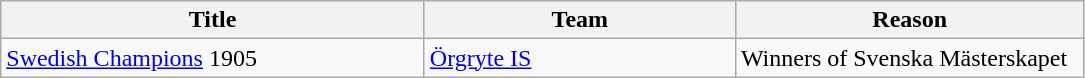<table class="wikitable" style="text-align: left;">
<tr>
<th style="width: 275px;">Title</th>
<th style="width: 200px;">Team</th>
<th style="width: 225px;">Reason</th>
</tr>
<tr>
<td><a href='#'>Swedish Champions</a> 1905</td>
<td><a href='#'>Örgryte IS</a></td>
<td>Winners of Svenska Mästerskapet</td>
</tr>
</table>
